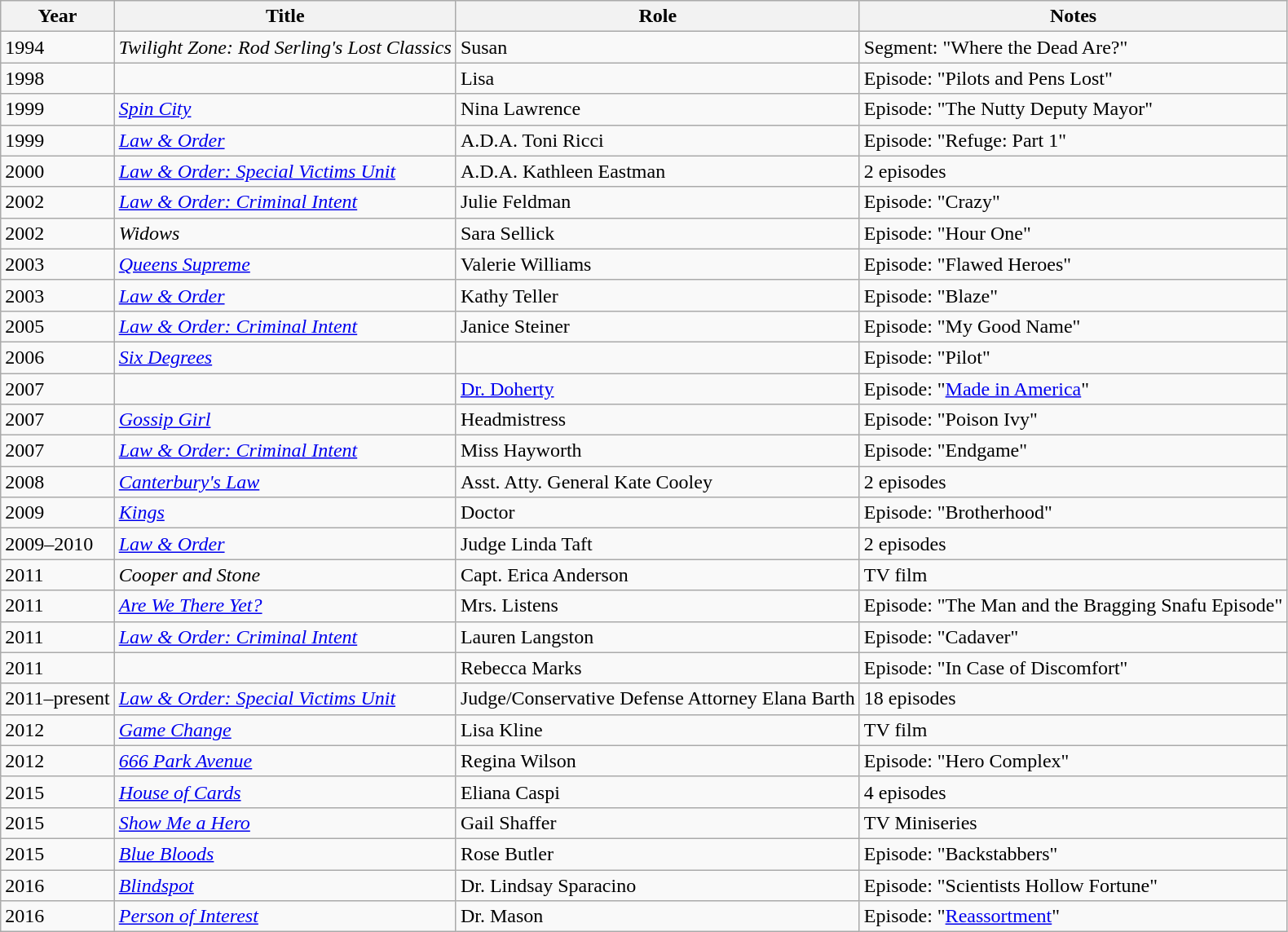<table class="wikitable sortable">
<tr>
<th>Year</th>
<th>Title</th>
<th>Role</th>
<th class="unsortable">Notes</th>
</tr>
<tr>
<td>1994</td>
<td><em>Twilight Zone: Rod Serling's Lost Classics</em></td>
<td>Susan</td>
<td>Segment: "Where the Dead Are?"</td>
</tr>
<tr>
<td>1998</td>
<td><em></em></td>
<td>Lisa</td>
<td>Episode: "Pilots and Pens Lost"</td>
</tr>
<tr>
<td>1999</td>
<td><em><a href='#'>Spin City</a></em></td>
<td>Nina Lawrence</td>
<td>Episode: "The Nutty Deputy Mayor"</td>
</tr>
<tr>
<td>1999</td>
<td><em><a href='#'>Law & Order</a></em></td>
<td>A.D.A. Toni Ricci</td>
<td>Episode: "Refuge: Part 1"</td>
</tr>
<tr>
<td>2000</td>
<td><em><a href='#'>Law & Order: Special Victims Unit</a></em></td>
<td>A.D.A. Kathleen Eastman</td>
<td>2 episodes</td>
</tr>
<tr>
<td>2002</td>
<td><em><a href='#'>Law & Order: Criminal Intent</a></em></td>
<td>Julie Feldman</td>
<td>Episode: "Crazy"</td>
</tr>
<tr>
<td>2002</td>
<td><em>Widows</em></td>
<td>Sara Sellick</td>
<td>Episode: "Hour One"</td>
</tr>
<tr>
<td>2003</td>
<td><em><a href='#'>Queens Supreme</a></em></td>
<td>Valerie Williams</td>
<td>Episode: "Flawed Heroes"</td>
</tr>
<tr>
<td>2003</td>
<td><em><a href='#'>Law & Order</a></em></td>
<td>Kathy Teller</td>
<td>Episode: "Blaze"</td>
</tr>
<tr>
<td>2005</td>
<td><em><a href='#'>Law & Order: Criminal Intent</a></em></td>
<td>Janice Steiner</td>
<td>Episode: "My Good Name"</td>
</tr>
<tr>
<td>2006</td>
<td><em><a href='#'>Six Degrees</a></em></td>
<td></td>
<td>Episode: "Pilot"</td>
</tr>
<tr>
<td>2007</td>
<td><em></em></td>
<td><a href='#'>Dr. Doherty</a></td>
<td>Episode: "<a href='#'>Made in America</a>"</td>
</tr>
<tr>
<td>2007</td>
<td><em><a href='#'>Gossip Girl</a></em></td>
<td>Headmistress</td>
<td>Episode: "Poison Ivy"</td>
</tr>
<tr>
<td>2007</td>
<td><em><a href='#'>Law & Order: Criminal Intent</a></em></td>
<td>Miss Hayworth</td>
<td>Episode: "Endgame"</td>
</tr>
<tr>
<td>2008</td>
<td><em><a href='#'>Canterbury's Law</a></em></td>
<td>Asst. Atty. General Kate Cooley</td>
<td>2 episodes</td>
</tr>
<tr>
<td>2009</td>
<td><em><a href='#'>Kings</a></em></td>
<td>Doctor</td>
<td>Episode: "Brotherhood"</td>
</tr>
<tr>
<td>2009–2010</td>
<td><em><a href='#'>Law & Order</a></em></td>
<td>Judge Linda Taft</td>
<td>2 episodes</td>
</tr>
<tr>
<td>2011</td>
<td><em>Cooper and Stone</em></td>
<td>Capt. Erica Anderson</td>
<td>TV film</td>
</tr>
<tr>
<td>2011</td>
<td><em><a href='#'>Are We There Yet?</a></em></td>
<td>Mrs. Listens</td>
<td>Episode: "The Man and the Bragging Snafu Episode"</td>
</tr>
<tr>
<td>2011</td>
<td><em><a href='#'>Law & Order: Criminal Intent</a></em></td>
<td>Lauren Langston</td>
<td>Episode: "Cadaver"</td>
</tr>
<tr>
<td>2011</td>
<td><em></em></td>
<td>Rebecca Marks</td>
<td>Episode: "In Case of Discomfort"</td>
</tr>
<tr>
<td>2011–present</td>
<td><em><a href='#'>Law & Order: Special Victims Unit</a></em></td>
<td>Judge/Conservative Defense Attorney Elana Barth</td>
<td>18 episodes</td>
</tr>
<tr>
<td>2012</td>
<td><em><a href='#'>Game Change</a></em></td>
<td>Lisa Kline</td>
<td>TV film</td>
</tr>
<tr>
<td>2012</td>
<td><em><a href='#'>666 Park Avenue</a></em></td>
<td>Regina Wilson</td>
<td>Episode: "Hero Complex"</td>
</tr>
<tr>
<td>2015</td>
<td><em><a href='#'>House of Cards</a></em></td>
<td>Eliana Caspi</td>
<td>4 episodes</td>
</tr>
<tr>
<td>2015</td>
<td><em><a href='#'>Show Me a Hero</a></em></td>
<td>Gail Shaffer</td>
<td>TV Miniseries</td>
</tr>
<tr>
<td>2015</td>
<td><em><a href='#'>Blue Bloods</a></em></td>
<td>Rose Butler</td>
<td>Episode: "Backstabbers"</td>
</tr>
<tr>
<td>2016</td>
<td><em><a href='#'>Blindspot</a></em></td>
<td>Dr. Lindsay Sparacino</td>
<td>Episode: "Scientists Hollow Fortune"</td>
</tr>
<tr>
<td>2016</td>
<td><em><a href='#'>Person of Interest</a></em></td>
<td>Dr. Mason</td>
<td>Episode: "<a href='#'>Reassortment</a>"</td>
</tr>
</table>
